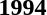<table>
<tr>
<td><strong>1994</strong><br></td>
</tr>
</table>
